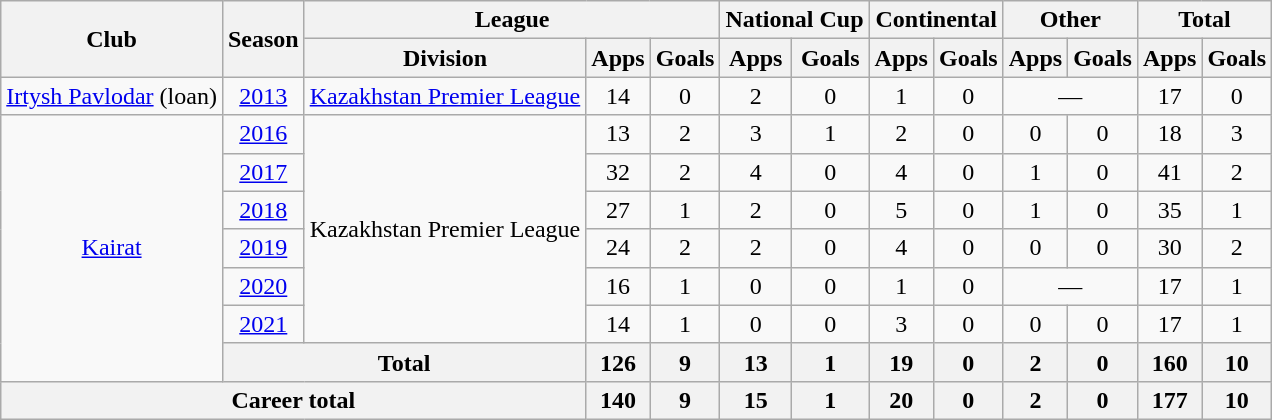<table class="wikitable" style="text-align: center;">
<tr>
<th rowspan="2">Club</th>
<th rowspan="2">Season</th>
<th colspan="3">League</th>
<th colspan="2">National Cup</th>
<th colspan="2">Continental</th>
<th colspan="2">Other</th>
<th colspan="2">Total</th>
</tr>
<tr>
<th>Division</th>
<th>Apps</th>
<th>Goals</th>
<th>Apps</th>
<th>Goals</th>
<th>Apps</th>
<th>Goals</th>
<th>Apps</th>
<th>Goals</th>
<th>Apps</th>
<th>Goals</th>
</tr>
<tr>
<td><a href='#'>Irtysh Pavlodar</a> (loan)</td>
<td><a href='#'>2013</a></td>
<td><a href='#'>Kazakhstan Premier League</a></td>
<td>14</td>
<td>0</td>
<td>2</td>
<td>0</td>
<td>1</td>
<td>0</td>
<td colspan="2">—</td>
<td>17</td>
<td>0</td>
</tr>
<tr>
<td rowspan="7" valign="center"><a href='#'>Kairat</a></td>
<td><a href='#'>2016</a></td>
<td rowspan="6" valign="center">Kazakhstan Premier League</td>
<td>13</td>
<td>2</td>
<td>3</td>
<td>1</td>
<td>2</td>
<td>0</td>
<td>0</td>
<td>0</td>
<td>18</td>
<td>3</td>
</tr>
<tr>
<td><a href='#'>2017</a></td>
<td>32</td>
<td>2</td>
<td>4</td>
<td>0</td>
<td>4</td>
<td>0</td>
<td>1</td>
<td>0</td>
<td>41</td>
<td>2</td>
</tr>
<tr>
<td><a href='#'>2018</a></td>
<td>27</td>
<td>1</td>
<td>2</td>
<td>0</td>
<td>5</td>
<td>0</td>
<td>1</td>
<td>0</td>
<td>35</td>
<td>1</td>
</tr>
<tr>
<td><a href='#'>2019</a></td>
<td>24</td>
<td>2</td>
<td>2</td>
<td>0</td>
<td>4</td>
<td>0</td>
<td>0</td>
<td>0</td>
<td>30</td>
<td>2</td>
</tr>
<tr>
<td><a href='#'>2020</a></td>
<td>16</td>
<td>1</td>
<td>0</td>
<td>0</td>
<td>1</td>
<td>0</td>
<td colspan="2">—</td>
<td>17</td>
<td>1</td>
</tr>
<tr>
<td><a href='#'>2021</a></td>
<td>14</td>
<td>1</td>
<td>0</td>
<td>0</td>
<td>3</td>
<td>0</td>
<td>0</td>
<td>0</td>
<td>17</td>
<td>1</td>
</tr>
<tr>
<th colspan="2">Total</th>
<th>126</th>
<th>9</th>
<th>13</th>
<th>1</th>
<th>19</th>
<th>0</th>
<th>2</th>
<th>0</th>
<th>160</th>
<th>10</th>
</tr>
<tr>
<th colspan="3">Career total</th>
<th>140</th>
<th>9</th>
<th>15</th>
<th>1</th>
<th>20</th>
<th>0</th>
<th>2</th>
<th>0</th>
<th>177</th>
<th>10</th>
</tr>
</table>
